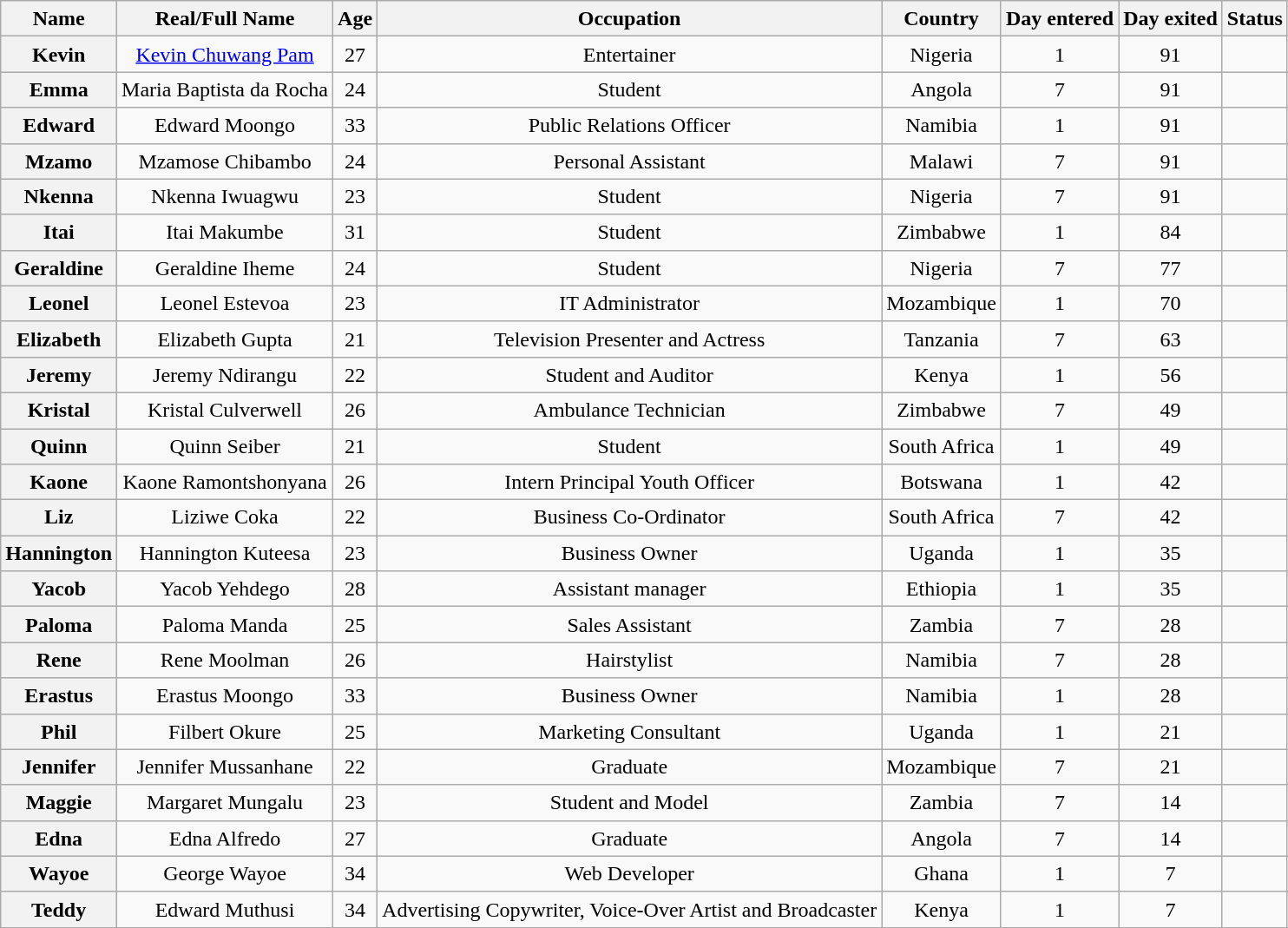<table class="wikitable sortable" style="text-align:center; line-height:20px; width:auto;">
<tr>
<th>Name</th>
<th>Real/Full Name</th>
<th>Age</th>
<th>Occupation</th>
<th>Country</th>
<th>Day entered</th>
<th>Day exited</th>
<th>Status</th>
</tr>
<tr>
<th>Kevin</th>
<td><a href='#'>Kevin Chuwang Pam</a></td>
<td>27</td>
<td>Entertainer</td>
<td>Nigeria</td>
<td>1</td>
<td>91</td>
<td></td>
</tr>
<tr>
<th><strong>Emma</strong></th>
<td>Maria Baptista da Rocha</td>
<td>24</td>
<td>Student</td>
<td>Angola</td>
<td>7</td>
<td>91</td>
<td></td>
</tr>
<tr>
<th>Edward</th>
<td>Edward Moongo</td>
<td>33</td>
<td>Public Relations Officer</td>
<td>Namibia</td>
<td>1</td>
<td>91</td>
<td></td>
</tr>
<tr>
<th>Mzamo</th>
<td>Mzamose Chibambo</td>
<td>24</td>
<td>Personal Assistant</td>
<td>Malawi</td>
<td>7</td>
<td>91</td>
<td></td>
</tr>
<tr>
<th>Nkenna</th>
<td>Nkenna Iwuagwu</td>
<td>23</td>
<td>Student</td>
<td>Nigeria</td>
<td>7</td>
<td>91</td>
<td></td>
</tr>
<tr>
<th>Itai</th>
<td>Itai Makumbe</td>
<td>31</td>
<td>Student</td>
<td>Zimbabwe</td>
<td>1</td>
<td>84</td>
<td></td>
</tr>
<tr>
<th>Geraldine</th>
<td>Geraldine Iheme</td>
<td>24</td>
<td>Student</td>
<td>Nigeria</td>
<td>7</td>
<td>77</td>
<td></td>
</tr>
<tr>
<th>Leonel</th>
<td>Leonel Estevoa</td>
<td>23</td>
<td>IT Administrator</td>
<td>Mozambique</td>
<td>1</td>
<td>70</td>
<td></td>
</tr>
<tr>
<th>Elizabeth</th>
<td>Elizabeth Gupta</td>
<td>21</td>
<td>Television Presenter and Actress</td>
<td>Tanzania</td>
<td>7</td>
<td>63</td>
<td></td>
</tr>
<tr>
<th>Jeremy</th>
<td>Jeremy Ndirangu</td>
<td>22</td>
<td>Student and Auditor</td>
<td>Kenya</td>
<td>1</td>
<td>56</td>
<td></td>
</tr>
<tr>
<th>Kristal</th>
<td>Kristal Culverwell</td>
<td>26</td>
<td>Ambulance Technician</td>
<td>Zimbabwe</td>
<td>7</td>
<td>49</td>
<td></td>
</tr>
<tr>
<th>Quinn</th>
<td>Quinn Seiber</td>
<td>21</td>
<td>Student</td>
<td>South Africa</td>
<td>1</td>
<td>49</td>
<td></td>
</tr>
<tr>
<th>Kaone</th>
<td>Kaone Ramontshonyana</td>
<td>26</td>
<td>Intern Principal Youth Officer</td>
<td>Botswana</td>
<td>1</td>
<td>42</td>
<td></td>
</tr>
<tr>
<th>Liz</th>
<td>Liziwe Coka</td>
<td>22</td>
<td>Business Co-Ordinator</td>
<td>South Africa</td>
<td>7</td>
<td>42</td>
<td></td>
</tr>
<tr>
<th>Hannington</th>
<td>Hannington Kuteesa</td>
<td>23</td>
<td>Business Owner</td>
<td>Uganda</td>
<td>1</td>
<td>35</td>
<td></td>
</tr>
<tr>
<th>Yacob</th>
<td>Yacob Yehdego</td>
<td>28</td>
<td>Assistant manager</td>
<td>Ethiopia</td>
<td>1</td>
<td>35</td>
<td></td>
</tr>
<tr>
<th>Paloma</th>
<td>Paloma Manda</td>
<td>25</td>
<td>Sales Assistant</td>
<td>Zambia</td>
<td>7</td>
<td>28</td>
<td></td>
</tr>
<tr>
<th>Rene</th>
<td>Rene Moolman</td>
<td>26</td>
<td>Hairstylist</td>
<td>Namibia</td>
<td>7</td>
<td>28</td>
<td></td>
</tr>
<tr>
<th>Erastus</th>
<td>Erastus Moongo</td>
<td>33</td>
<td>Business Owner</td>
<td>Namibia</td>
<td>1</td>
<td>28</td>
<td></td>
</tr>
<tr>
<th>Phil</th>
<td>Filbert Okure</td>
<td>25</td>
<td>Marketing Consultant</td>
<td>Uganda</td>
<td>1</td>
<td>21</td>
<td></td>
</tr>
<tr>
<th>Jennifer</th>
<td>Jennifer Mussanhane</td>
<td>22</td>
<td>Graduate</td>
<td>Mozambique</td>
<td>7</td>
<td>21</td>
<td></td>
</tr>
<tr>
<th>Maggie</th>
<td>Margaret Mungalu</td>
<td>23</td>
<td>Student and Model</td>
<td>Zambia</td>
<td>7</td>
<td>14</td>
<td></td>
</tr>
<tr>
<th>Edna</th>
<td>Edna Alfredo</td>
<td>27</td>
<td>Graduate</td>
<td>Angola</td>
<td>7</td>
<td>14</td>
<td></td>
</tr>
<tr>
<th>Wayoe</th>
<td>George Wayoe</td>
<td>34</td>
<td>Web Developer</td>
<td>Ghana</td>
<td>1</td>
<td>7</td>
<td></td>
</tr>
<tr>
<th>Teddy</th>
<td>Edward Muthusi</td>
<td>34</td>
<td>Advertising Copywriter, Voice-Over Artist and Broadcaster</td>
<td>Kenya</td>
<td>1</td>
<td>7</td>
<td></td>
</tr>
<tr>
</tr>
</table>
